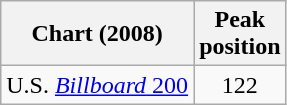<table class="wikitable">
<tr>
<th>Chart (2008)</th>
<th>Peak<br>position</th>
</tr>
<tr>
<td>U.S. <a href='#'><em>Billboard</em> 200</a></td>
<td align="center">122</td>
</tr>
</table>
